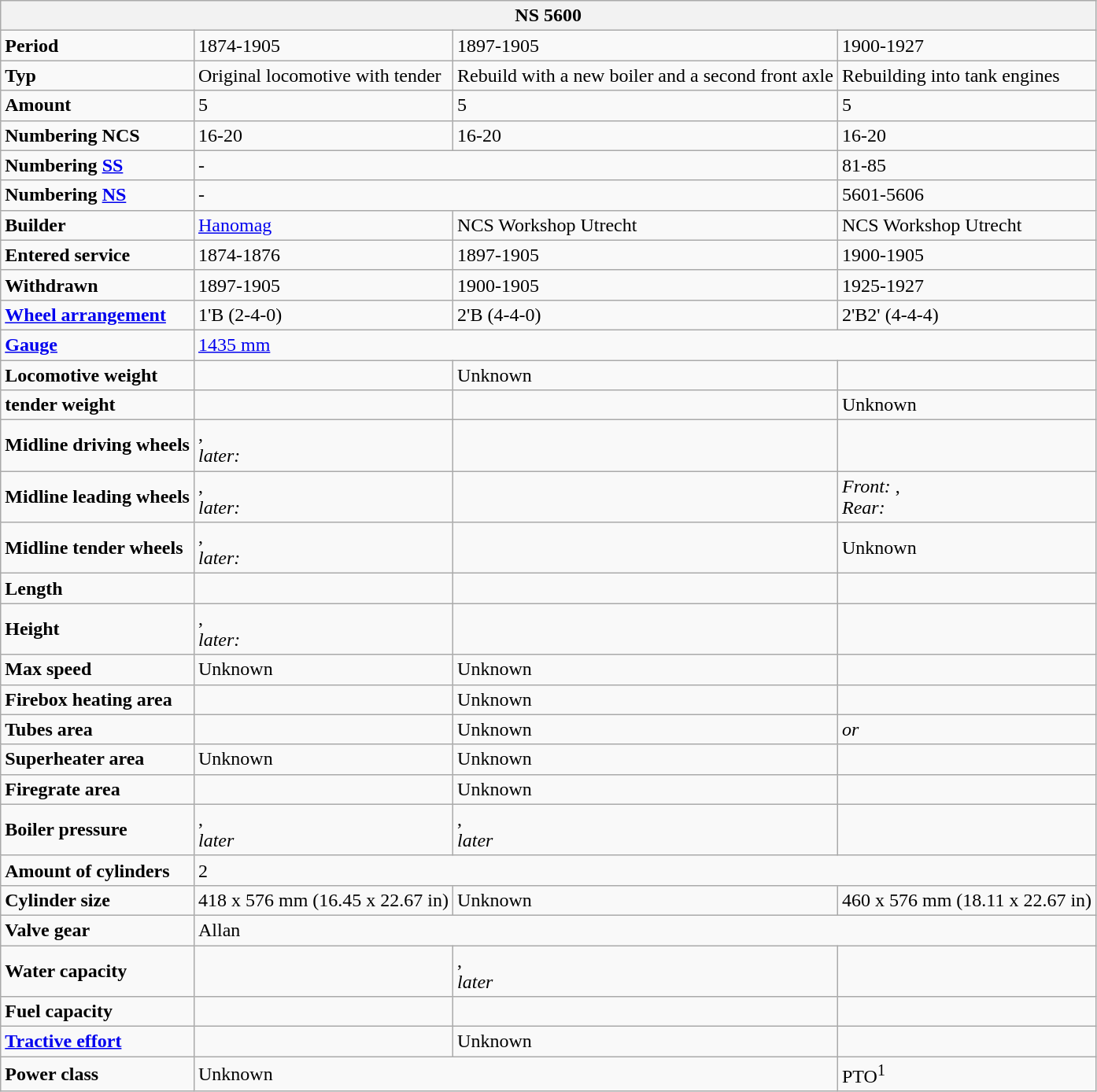<table class="wikitable">
<tr>
<th colspan="4">NS 5600</th>
</tr>
<tr>
<td><strong>Period</strong></td>
<td>1874-1905</td>
<td>1897-1905</td>
<td>1900-1927</td>
</tr>
<tr>
<td><strong>Typ</strong></td>
<td>Original locomotive with tender</td>
<td>Rebuild with a new boiler and a second front axle</td>
<td>Rebuilding into tank engines</td>
</tr>
<tr>
<td><strong>Amount</strong></td>
<td>5</td>
<td>5</td>
<td>5</td>
</tr>
<tr>
<td><strong>Numbering NCS</strong></td>
<td>16-20</td>
<td>16-20</td>
<td>16-20</td>
</tr>
<tr>
<td><strong>Numbering <a href='#'>SS</a></strong></td>
<td colspan="2">-</td>
<td>81-85</td>
</tr>
<tr>
<td><strong>Numbering <a href='#'>NS</a></strong></td>
<td colspan="2">-</td>
<td>5601-5606</td>
</tr>
<tr>
<td><strong>Builder</strong></td>
<td><a href='#'>Hanomag</a></td>
<td>NCS Workshop Utrecht</td>
<td>NCS Workshop Utrecht</td>
</tr>
<tr>
<td><strong>Entered service</strong></td>
<td>1874-1876</td>
<td>1897-1905</td>
<td>1900-1905</td>
</tr>
<tr>
<td><strong>Withdrawn</strong></td>
<td>1897-1905</td>
<td>1900-1905</td>
<td>1925-1927</td>
</tr>
<tr>
<td><strong><a href='#'>Wheel arrangement</a></strong></td>
<td>1'B (2-4-0)</td>
<td>2'B (4-4-0)</td>
<td>2'B2' (4-4-4)</td>
</tr>
<tr>
<td><a href='#'><strong>Gauge</strong></a></td>
<td colspan="3"><a href='#'>1435 mm</a></td>
</tr>
<tr>
<td><strong>Locomotive weight</strong></td>
<td></td>
<td>Unknown</td>
<td></td>
</tr>
<tr>
<td><strong>tender weight</strong></td>
<td></td>
<td></td>
<td>Unknown</td>
</tr>
<tr>
<td><strong>Midline driving wheels</strong></td>
<td>,<br><em>later:</em> </td>
<td></td>
<td></td>
</tr>
<tr>
<td><strong>Midline leading wheels</strong></td>
<td>,<br><em>later:</em> </td>
<td></td>
<td><em>Front:</em> ,<br><em>Rear:</em> </td>
</tr>
<tr>
<td><strong>Midline tender wheels</strong></td>
<td>,<br><em>later:</em> </td>
<td></td>
<td>Unknown</td>
</tr>
<tr>
<td><strong>Length</strong></td>
<td></td>
<td></td>
<td></td>
</tr>
<tr>
<td><strong>Height</strong></td>
<td>,<br><em>later:</em> </td>
<td></td>
<td></td>
</tr>
<tr>
<td><strong>Max speed</strong></td>
<td>Unknown</td>
<td>Unknown</td>
<td></td>
</tr>
<tr>
<td><strong>Firebox heating area</strong></td>
<td></td>
<td>Unknown</td>
<td></td>
</tr>
<tr>
<td><strong>Tubes area</strong></td>
<td></td>
<td>Unknown</td>
<td> <em>or</em> </td>
</tr>
<tr>
<td><strong>Superheater area</strong></td>
<td>Unknown</td>
<td>Unknown</td>
<td></td>
</tr>
<tr>
<td><strong>Firegrate area</strong></td>
<td></td>
<td>Unknown</td>
<td></td>
</tr>
<tr>
<td><strong>Boiler pressure</strong></td>
<td>,<br><em>later</em> </td>
<td>,<br><em>later</em> </td>
<td></td>
</tr>
<tr>
<td><strong>Amount of cylinders</strong></td>
<td colspan="3">2</td>
</tr>
<tr>
<td><strong>Cylinder size</strong></td>
<td>418 x 576 mm (16.45 x 22.67 in)</td>
<td>Unknown</td>
<td>460 x 576 mm (18.11 x 22.67 in)</td>
</tr>
<tr>
<td><strong>Valve gear</strong></td>
<td colspan="3">Allan</td>
</tr>
<tr>
<td><strong>Water capacity</strong></td>
<td></td>
<td>,<br><em>later</em> </td>
<td></td>
</tr>
<tr>
<td><strong>Fuel capacity</strong></td>
<td></td>
<td></td>
<td></td>
</tr>
<tr>
<td><strong><a href='#'>Tractive effort</a></strong></td>
<td></td>
<td>Unknown</td>
<td></td>
</tr>
<tr>
<td><strong>Power class</strong></td>
<td colspan="2">Unknown</td>
<td>PTO<sup>1</sup></td>
</tr>
</table>
